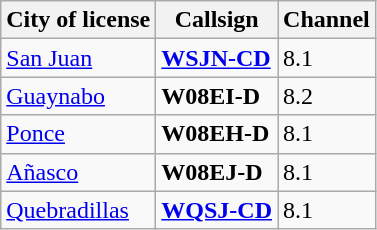<table class="wikitable">
<tr>
<th>City of license</th>
<th>Callsign</th>
<th>Channel</th>
</tr>
<tr>
<td><a href='#'>San Juan</a></td>
<td><strong><a href='#'>WSJN-CD</a></strong></td>
<td>8.1</td>
</tr>
<tr>
<td><a href='#'>Guaynabo</a></td>
<td><strong>W08EI-D</strong></td>
<td>8.2</td>
</tr>
<tr>
<td><a href='#'>Ponce</a></td>
<td><strong>W08EH-D</strong></td>
<td>8.1</td>
</tr>
<tr>
<td><a href='#'>Añasco</a></td>
<td><strong>W08EJ-D</strong></td>
<td>8.1</td>
</tr>
<tr>
<td><a href='#'>Quebradillas</a></td>
<td><strong><a href='#'>WQSJ-CD</a></strong></td>
<td>8.1</td>
</tr>
</table>
